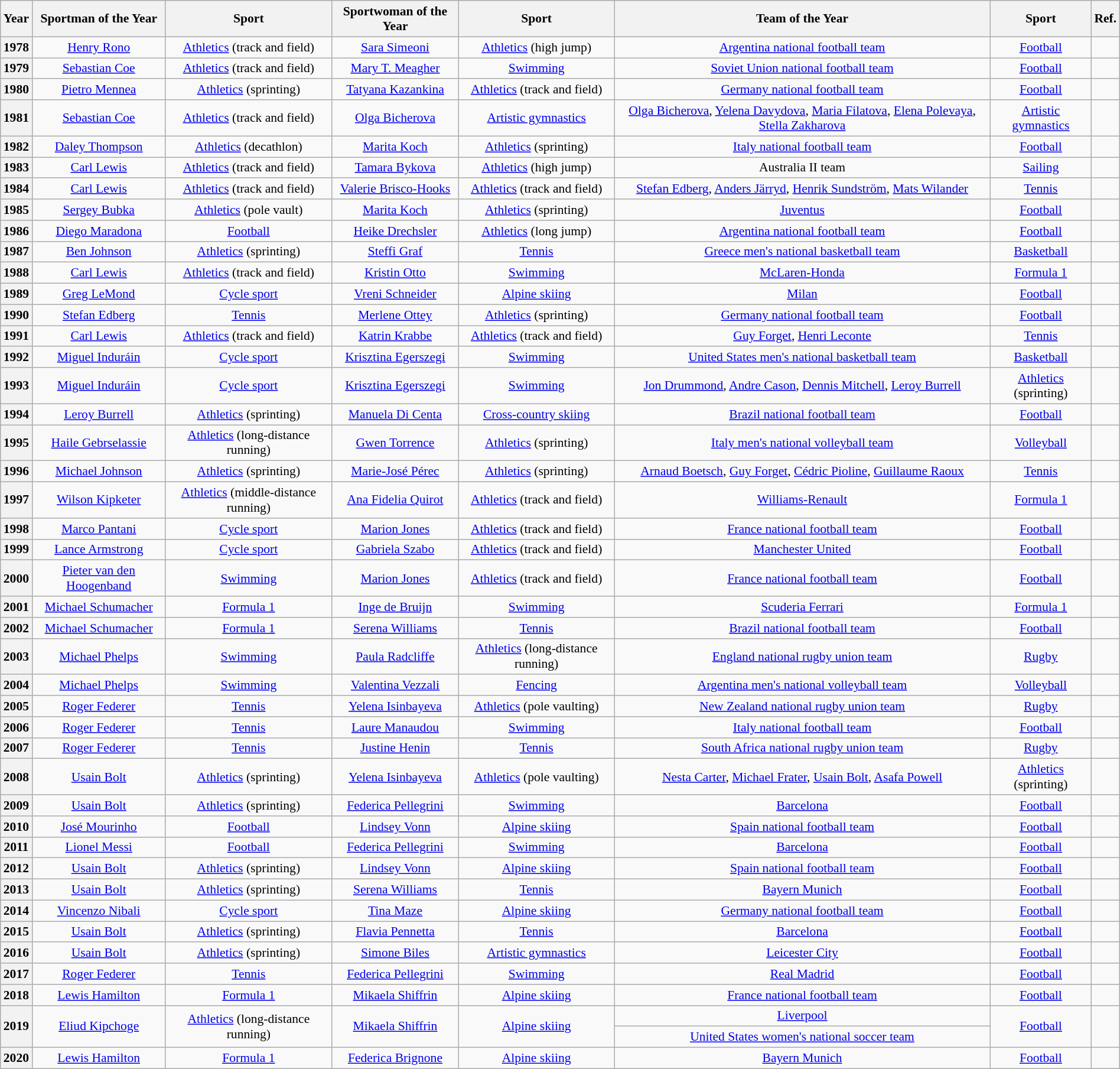<table class="wikitable sortable" width="100%" style="font-size:90%; text-align:center;">
<tr>
<th>Year</th>
<th>Sportman of the Year</th>
<th>Sport</th>
<th>Sportwoman of the Year</th>
<th>Sport</th>
<th>Team of the Year</th>
<th>Sport</th>
<th>Ref.</th>
</tr>
<tr>
<th>1978</th>
<td> <a href='#'>Henry Rono</a></td>
<td><a href='#'>Athletics</a> (track and field)</td>
<td> <a href='#'>Sara Simeoni</a></td>
<td><a href='#'>Athletics</a> (high jump)</td>
<td> <a href='#'>Argentina national football team</a></td>
<td><a href='#'>Football</a></td>
<td></td>
</tr>
<tr>
<th>1979</th>
<td> <a href='#'>Sebastian Coe</a></td>
<td><a href='#'>Athletics</a> (track and field)</td>
<td> <a href='#'>Mary T. Meagher</a></td>
<td><a href='#'>Swimming</a></td>
<td> <a href='#'>Soviet Union national football team</a></td>
<td><a href='#'>Football</a></td>
<td></td>
</tr>
<tr>
<th>1980</th>
<td> <a href='#'>Pietro Mennea</a></td>
<td><a href='#'>Athletics</a> (sprinting)</td>
<td> <a href='#'>Tatyana Kazankina</a></td>
<td><a href='#'>Athletics</a> (track and field)</td>
<td> <a href='#'>Germany national football team</a></td>
<td><a href='#'>Football</a></td>
<td></td>
</tr>
<tr>
<th>1981</th>
<td> <a href='#'>Sebastian Coe</a></td>
<td><a href='#'>Athletics</a> (track and field)</td>
<td> <a href='#'>Olga Bicherova</a></td>
<td><a href='#'>Artistic gymnastics</a></td>
<td> <a href='#'>Olga Bicherova</a>, <a href='#'>Yelena Davydova</a>, <a href='#'>Maria Filatova</a>, <a href='#'>Elena Polevaya</a>, <a href='#'>Stella Zakharova</a></td>
<td><a href='#'>Artistic gymnastics</a></td>
<td></td>
</tr>
<tr>
<th>1982</th>
<td> <a href='#'>Daley Thompson</a></td>
<td><a href='#'>Athletics</a> (decathlon)</td>
<td> <a href='#'>Marita Koch</a></td>
<td><a href='#'>Athletics</a> (sprinting)</td>
<td> <a href='#'>Italy national football team</a></td>
<td><a href='#'>Football</a></td>
<td></td>
</tr>
<tr>
<th>1983</th>
<td> <a href='#'>Carl Lewis</a></td>
<td><a href='#'>Athletics</a> (track and field)</td>
<td> <a href='#'>Tamara Bykova</a></td>
<td><a href='#'>Athletics</a> (high jump)</td>
<td> Australia II team</td>
<td><a href='#'>Sailing</a></td>
<td></td>
</tr>
<tr>
<th>1984</th>
<td> <a href='#'>Carl Lewis</a></td>
<td><a href='#'>Athletics</a> (track and field)</td>
<td> <a href='#'>Valerie Brisco-Hooks</a></td>
<td><a href='#'>Athletics</a> (track and field)</td>
<td> <a href='#'>Stefan Edberg</a>, <a href='#'>Anders Järryd</a>, <a href='#'>Henrik Sundström</a>, <a href='#'>Mats Wilander</a></td>
<td><a href='#'>Tennis</a></td>
<td></td>
</tr>
<tr>
<th>1985</th>
<td> <a href='#'>Sergey Bubka</a></td>
<td><a href='#'>Athletics</a> (pole vault)</td>
<td> <a href='#'>Marita Koch</a></td>
<td><a href='#'>Athletics</a> (sprinting)</td>
<td> <a href='#'>Juventus</a></td>
<td><a href='#'>Football</a></td>
<td></td>
</tr>
<tr>
<th>1986</th>
<td> <a href='#'>Diego Maradona</a></td>
<td><a href='#'>Football</a></td>
<td> <a href='#'>Heike Drechsler</a></td>
<td><a href='#'>Athletics</a> (long jump)</td>
<td> <a href='#'>Argentina national football team</a></td>
<td><a href='#'>Football</a></td>
<td></td>
</tr>
<tr>
<th>1987</th>
<td> <a href='#'>Ben Johnson</a></td>
<td><a href='#'>Athletics</a> (sprinting)</td>
<td> <a href='#'>Steffi Graf</a></td>
<td><a href='#'>Tennis</a></td>
<td> <a href='#'>Greece men's national basketball team</a></td>
<td><a href='#'>Basketball</a></td>
<td></td>
</tr>
<tr>
<th>1988</th>
<td> <a href='#'>Carl Lewis</a></td>
<td><a href='#'>Athletics</a> (track and field)</td>
<td> <a href='#'>Kristin Otto</a></td>
<td><a href='#'>Swimming</a></td>
<td> <a href='#'>McLaren-Honda</a></td>
<td><a href='#'>Formula 1</a></td>
<td></td>
</tr>
<tr>
<th>1989</th>
<td> <a href='#'>Greg LeMond</a></td>
<td><a href='#'>Cycle sport</a></td>
<td> <a href='#'>Vreni Schneider</a></td>
<td><a href='#'>Alpine skiing</a></td>
<td> <a href='#'>Milan</a></td>
<td><a href='#'>Football</a></td>
<td></td>
</tr>
<tr>
<th>1990</th>
<td> <a href='#'>Stefan Edberg</a></td>
<td><a href='#'>Tennis</a></td>
<td> <a href='#'>Merlene Ottey</a></td>
<td><a href='#'>Athletics</a> (sprinting)</td>
<td> <a href='#'>Germany national football team</a></td>
<td><a href='#'>Football</a></td>
<td></td>
</tr>
<tr>
<th>1991</th>
<td> <a href='#'>Carl Lewis</a></td>
<td><a href='#'>Athletics</a> (track and field)</td>
<td> <a href='#'>Katrin Krabbe</a></td>
<td><a href='#'>Athletics</a> (track and field)</td>
<td> <a href='#'>Guy Forget</a>, <a href='#'>Henri Leconte</a></td>
<td><a href='#'>Tennis</a></td>
<td></td>
</tr>
<tr>
<th>1992</th>
<td> <a href='#'>Miguel Induráin</a></td>
<td><a href='#'>Cycle sport</a></td>
<td> <a href='#'>Krisztina Egerszegi</a></td>
<td><a href='#'>Swimming</a></td>
<td> <a href='#'>United States men's national basketball team</a></td>
<td><a href='#'>Basketball</a></td>
<td></td>
</tr>
<tr>
<th>1993</th>
<td> <a href='#'>Miguel Induráin</a></td>
<td><a href='#'>Cycle sport</a></td>
<td> <a href='#'>Krisztina Egerszegi</a></td>
<td><a href='#'>Swimming</a></td>
<td> <a href='#'>Jon Drummond</a>, <a href='#'>Andre Cason</a>, <a href='#'>Dennis Mitchell</a>, <a href='#'>Leroy Burrell</a></td>
<td><a href='#'>Athletics</a> (sprinting)</td>
<td></td>
</tr>
<tr>
<th>1994</th>
<td> <a href='#'>Leroy Burrell</a></td>
<td><a href='#'>Athletics</a> (sprinting)</td>
<td> <a href='#'>Manuela Di Centa</a></td>
<td><a href='#'>Cross-country skiing</a></td>
<td> <a href='#'>Brazil national football team</a></td>
<td><a href='#'>Football</a></td>
<td></td>
</tr>
<tr>
<th>1995</th>
<td> <a href='#'>Haile Gebrselassie</a></td>
<td><a href='#'>Athletics</a> (long-distance running)</td>
<td> <a href='#'>Gwen Torrence</a></td>
<td><a href='#'>Athletics</a> (sprinting)</td>
<td> <a href='#'>Italy men's national volleyball team</a></td>
<td><a href='#'>Volleyball</a></td>
<td></td>
</tr>
<tr>
<th>1996</th>
<td> <a href='#'>Michael Johnson</a></td>
<td><a href='#'>Athletics</a> (sprinting)</td>
<td> <a href='#'>Marie-José Pérec</a></td>
<td><a href='#'>Athletics</a> (sprinting)</td>
<td> <a href='#'>Arnaud Boetsch</a>, <a href='#'>Guy Forget</a>, <a href='#'>Cédric Pioline</a>, <a href='#'>Guillaume Raoux</a></td>
<td><a href='#'>Tennis</a></td>
<td></td>
</tr>
<tr>
<th>1997</th>
<td> <a href='#'>Wilson Kipketer</a></td>
<td><a href='#'>Athletics</a> (middle-distance running)</td>
<td> <a href='#'>Ana Fidelia Quirot</a></td>
<td><a href='#'>Athletics</a> (track and field)</td>
<td> <a href='#'>Williams-Renault</a></td>
<td><a href='#'>Formula 1</a></td>
<td></td>
</tr>
<tr>
<th>1998</th>
<td> <a href='#'>Marco Pantani</a></td>
<td><a href='#'>Cycle sport</a></td>
<td> <a href='#'>Marion Jones</a></td>
<td><a href='#'>Athletics</a> (track and field)</td>
<td> <a href='#'>France national football team</a></td>
<td><a href='#'>Football</a></td>
<td></td>
</tr>
<tr>
<th>1999</th>
<td> <a href='#'>Lance Armstrong</a></td>
<td><a href='#'>Cycle sport</a></td>
<td> <a href='#'>Gabriela Szabo</a></td>
<td><a href='#'>Athletics</a> (track and field)</td>
<td> <a href='#'>Manchester United</a></td>
<td><a href='#'>Football</a></td>
<td></td>
</tr>
<tr>
<th>2000</th>
<td> <a href='#'>Pieter van den Hoogenband</a></td>
<td><a href='#'>Swimming</a></td>
<td> <a href='#'>Marion Jones</a></td>
<td><a href='#'>Athletics</a> (track and field)</td>
<td> <a href='#'>France national football team</a></td>
<td><a href='#'>Football</a></td>
<td></td>
</tr>
<tr>
<th>2001</th>
<td> <a href='#'>Michael Schumacher</a></td>
<td><a href='#'>Formula 1</a></td>
<td> <a href='#'>Inge de Bruijn</a></td>
<td><a href='#'>Swimming</a></td>
<td> <a href='#'>Scuderia Ferrari</a></td>
<td><a href='#'>Formula 1</a></td>
<td></td>
</tr>
<tr>
<th>2002</th>
<td> <a href='#'>Michael Schumacher</a></td>
<td><a href='#'>Formula 1</a></td>
<td> <a href='#'>Serena Williams</a></td>
<td><a href='#'>Tennis</a></td>
<td> <a href='#'>Brazil national football team</a></td>
<td><a href='#'>Football</a></td>
<td></td>
</tr>
<tr>
<th>2003</th>
<td> <a href='#'>Michael Phelps</a></td>
<td><a href='#'>Swimming</a></td>
<td> <a href='#'>Paula Radcliffe</a></td>
<td><a href='#'>Athletics</a> (long-distance running)</td>
<td> <a href='#'>England national rugby union team</a></td>
<td><a href='#'>Rugby</a></td>
<td></td>
</tr>
<tr>
<th>2004</th>
<td> <a href='#'>Michael Phelps</a></td>
<td><a href='#'>Swimming</a></td>
<td> <a href='#'>Valentina Vezzali</a></td>
<td><a href='#'>Fencing</a></td>
<td> <a href='#'>Argentina men's national volleyball team</a></td>
<td><a href='#'>Volleyball</a></td>
<td></td>
</tr>
<tr>
<th>2005</th>
<td> <a href='#'>Roger Federer</a></td>
<td><a href='#'>Tennis</a></td>
<td> <a href='#'>Yelena Isinbayeva</a></td>
<td><a href='#'>Athletics</a> (pole vaulting)</td>
<td> <a href='#'>New Zealand national rugby union team</a></td>
<td><a href='#'>Rugby</a></td>
<td></td>
</tr>
<tr>
<th>2006</th>
<td> <a href='#'>Roger Federer</a></td>
<td><a href='#'>Tennis</a></td>
<td> <a href='#'>Laure Manaudou</a></td>
<td><a href='#'>Swimming</a></td>
<td> <a href='#'>Italy national football team</a></td>
<td><a href='#'>Football</a></td>
<td></td>
</tr>
<tr>
<th>2007</th>
<td> <a href='#'>Roger Federer</a></td>
<td><a href='#'>Tennis</a></td>
<td> <a href='#'>Justine Henin</a></td>
<td><a href='#'>Tennis</a></td>
<td> <a href='#'>South Africa national rugby union team</a></td>
<td><a href='#'>Rugby</a></td>
<td></td>
</tr>
<tr>
<th>2008</th>
<td> <a href='#'>Usain Bolt</a></td>
<td><a href='#'>Athletics</a> (sprinting)</td>
<td> <a href='#'>Yelena Isinbayeva</a></td>
<td><a href='#'>Athletics</a> (pole vaulting)</td>
<td> <a href='#'>Nesta Carter</a>, <a href='#'>Michael Frater</a>, <a href='#'>Usain Bolt</a>, <a href='#'>Asafa Powell</a></td>
<td><a href='#'>Athletics</a> (sprinting)</td>
<td></td>
</tr>
<tr>
<th>2009</th>
<td> <a href='#'>Usain Bolt</a></td>
<td><a href='#'>Athletics</a> (sprinting)</td>
<td> <a href='#'>Federica Pellegrini</a></td>
<td><a href='#'>Swimming</a></td>
<td> <a href='#'>Barcelona</a></td>
<td><a href='#'>Football</a></td>
<td></td>
</tr>
<tr>
<th>2010</th>
<td> <a href='#'>José Mourinho</a></td>
<td><a href='#'>Football</a></td>
<td> <a href='#'>Lindsey Vonn</a></td>
<td><a href='#'>Alpine skiing</a></td>
<td> <a href='#'>Spain national football team</a></td>
<td><a href='#'>Football</a></td>
<td></td>
</tr>
<tr>
<th>2011</th>
<td> <a href='#'>Lionel Messi</a></td>
<td><a href='#'>Football</a></td>
<td> <a href='#'>Federica Pellegrini</a></td>
<td><a href='#'>Swimming</a></td>
<td> <a href='#'>Barcelona</a></td>
<td><a href='#'>Football</a></td>
<td></td>
</tr>
<tr>
<th>2012</th>
<td> <a href='#'>Usain Bolt</a></td>
<td><a href='#'>Athletics</a> (sprinting)</td>
<td> <a href='#'>Lindsey Vonn</a></td>
<td><a href='#'>Alpine skiing</a></td>
<td> <a href='#'>Spain national football team</a></td>
<td><a href='#'>Football</a></td>
<td></td>
</tr>
<tr>
<th>2013</th>
<td> <a href='#'>Usain Bolt</a></td>
<td><a href='#'>Athletics</a> (sprinting)</td>
<td> <a href='#'>Serena Williams</a></td>
<td><a href='#'>Tennis</a></td>
<td> <a href='#'>Bayern Munich</a></td>
<td><a href='#'>Football</a></td>
<td></td>
</tr>
<tr>
<th>2014</th>
<td> <a href='#'>Vincenzo Nibali</a></td>
<td><a href='#'>Cycle sport</a></td>
<td> <a href='#'>Tina Maze</a></td>
<td><a href='#'>Alpine skiing</a></td>
<td> <a href='#'>Germany national football team</a></td>
<td><a href='#'>Football</a></td>
<td></td>
</tr>
<tr>
<th>2015</th>
<td> <a href='#'>Usain Bolt</a></td>
<td><a href='#'>Athletics</a> (sprinting)</td>
<td> <a href='#'>Flavia Pennetta</a></td>
<td><a href='#'>Tennis</a></td>
<td> <a href='#'>Barcelona</a></td>
<td><a href='#'>Football</a></td>
<td></td>
</tr>
<tr>
<th>2016</th>
<td> <a href='#'>Usain Bolt</a></td>
<td><a href='#'>Athletics</a> (sprinting)</td>
<td> <a href='#'>Simone Biles</a></td>
<td><a href='#'>Artistic gymnastics</a></td>
<td> <a href='#'>Leicester City</a></td>
<td><a href='#'>Football</a></td>
<td></td>
</tr>
<tr>
<th>2017</th>
<td> <a href='#'>Roger Federer</a></td>
<td><a href='#'>Tennis</a></td>
<td> <a href='#'>Federica Pellegrini</a></td>
<td><a href='#'>Swimming</a></td>
<td> <a href='#'>Real Madrid</a></td>
<td><a href='#'>Football</a></td>
<td></td>
</tr>
<tr>
<th>2018</th>
<td> <a href='#'>Lewis Hamilton</a></td>
<td><a href='#'>Formula 1</a></td>
<td> <a href='#'>Mikaela Shiffrin</a></td>
<td><a href='#'>Alpine skiing</a></td>
<td> <a href='#'>France national football team</a></td>
<td><a href='#'>Football</a></td>
<td></td>
</tr>
<tr>
<th rowspan="2">2019</th>
<td rowspan="2"> <a href='#'>Eliud Kipchoge</a></td>
<td rowspan="2"><a href='#'>Athletics</a> (long-distance running)</td>
<td rowspan="2"> <a href='#'>Mikaela Shiffrin</a></td>
<td rowspan="2"><a href='#'>Alpine skiing</a></td>
<td> <a href='#'>Liverpool</a></td>
<td rowspan="2"><a href='#'>Football</a></td>
<td rowspan="2"></td>
</tr>
<tr>
<td> <a href='#'>United States women's national soccer team</a></td>
</tr>
<tr>
<th>2020</th>
<td> <a href='#'>Lewis Hamilton</a></td>
<td><a href='#'>Formula 1</a></td>
<td> <a href='#'>Federica Brignone</a></td>
<td><a href='#'>Alpine skiing</a></td>
<td> <a href='#'>Bayern Munich</a></td>
<td><a href='#'>Football</a></td>
<td></td>
</tr>
</table>
